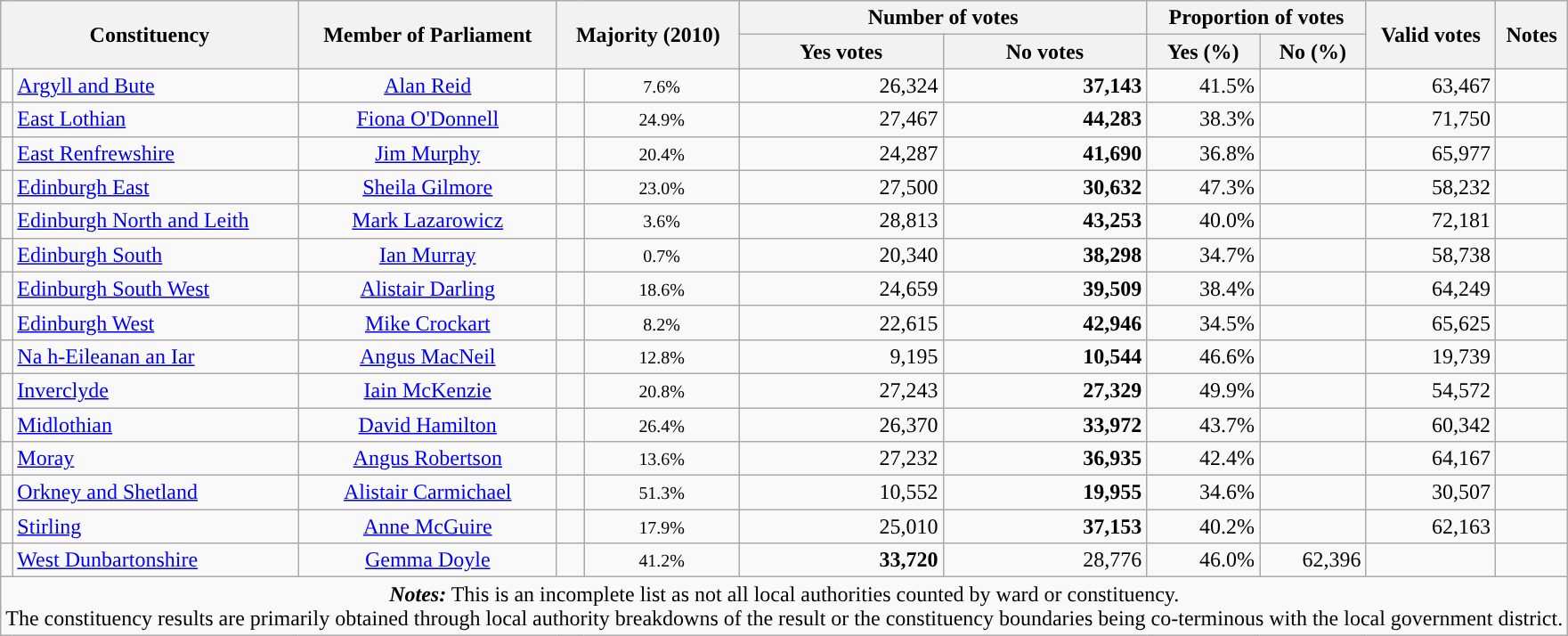<table class="wikitable sortable" style="text-align: right">
<tr>
<th rowspan=2 colspan=2>Constituency</th>
<th rowspan=2>Member of Parliament</th>
<th rowspan=2 colspan=2>Majority (2010)</th>
<th colspan=2>Number of votes</th>
<th colspan=2>Proportion of votes</th>
<th rowspan=2>Valid votes</th>
<th rowspan=2>Notes</th>
</tr>
<tr>
<th scope="col" style="width:13%">Yes votes</th>
<th scope="col" style="width:13%">No votes</th>
<th>Yes (%)</th>
<th>No (%)</th>
</tr>
<tr>
<td></td>
<td scope="row" style="text-align:left"><a href='#'>Argyll and Bute</a></td>
<td style="text-align:center;"><a href='#'>Alan Reid</a></td>
<td></td>
<td style="text-align: center;"><small>7.6%</small></td>
<td>26,324</td>
<td><strong>37,143</strong></td>
<td>41.5%</td>
<td></td>
<td>63,467</td>
<td></td>
</tr>
<tr>
<td></td>
<td scope="row" style="text-align:left"><a href='#'>East Lothian</a></td>
<td style="text-align:center;"><a href='#'>Fiona O'Donnell</a></td>
<td></td>
<td style="text-align: center;"><small>24.9%</small></td>
<td>27,467</td>
<td><strong>44,283</strong></td>
<td>38.3%</td>
<td></td>
<td>71,750</td>
<td></td>
</tr>
<tr>
<td></td>
<td scope="row" style="text-align:left"><a href='#'>East Renfrewshire</a></td>
<td style="text-align:center;"><a href='#'>Jim Murphy</a></td>
<td></td>
<td style="text-align: center;"><small>20.4%</small></td>
<td>24,287</td>
<td><strong>41,690</strong></td>
<td>36.8%</td>
<td></td>
<td>65,977</td>
<td></td>
</tr>
<tr>
<td></td>
<td scope="row" style="text-align:left"><a href='#'>Edinburgh East</a></td>
<td style="text-align:center;"><a href='#'>Sheila Gilmore</a></td>
<td></td>
<td style="text-align: center;"><small>23.0%</small></td>
<td>27,500</td>
<td><strong>30,632</strong></td>
<td>47.3%</td>
<td></td>
<td>58,232</td>
<td></td>
</tr>
<tr>
<td></td>
<td scope="row" style="text-align:left"><a href='#'>Edinburgh North and Leith</a></td>
<td style="text-align:center;"><a href='#'>Mark Lazarowicz</a></td>
<td></td>
<td style="text-align: center;"><small>3.6%</small></td>
<td>28,813</td>
<td><strong>43,253</strong></td>
<td>40.0%</td>
<td></td>
<td>72,181</td>
<td></td>
</tr>
<tr>
<td></td>
<td scope="row" style="text-align:left"><a href='#'>Edinburgh South</a></td>
<td style="text-align:center;"><a href='#'>Ian Murray</a></td>
<td></td>
<td style="text-align: center;"><small>0.7%</small></td>
<td>20,340</td>
<td><strong>38,298</strong></td>
<td>34.7%</td>
<td></td>
<td>58,738</td>
<td></td>
</tr>
<tr>
<td></td>
<td scope="row" style="text-align:left"><a href='#'>Edinburgh South West</a></td>
<td style="text-align:center;"><a href='#'>Alistair Darling</a></td>
<td></td>
<td style="text-align: center;"><small>18.6%</small></td>
<td>24,659</td>
<td><strong>39,509</strong></td>
<td>38.4%</td>
<td></td>
<td>64,249</td>
<td></td>
</tr>
<tr>
<td></td>
<td scope="row" style="text-align:left"><a href='#'>Edinburgh West</a></td>
<td style="text-align:center;"><a href='#'>Mike Crockart</a></td>
<td></td>
<td style="text-align: center;"><small>8.2%</small></td>
<td>22,615</td>
<td><strong>42,946</strong></td>
<td>34.5%</td>
<td></td>
<td>65,625</td>
<td></td>
</tr>
<tr>
<td></td>
<td scope="row" style="text-align:left"><a href='#'>Na h-Eileanan an Iar</a></td>
<td style="text-align:center;"><a href='#'>Angus MacNeil</a></td>
<td></td>
<td style="text-align: center;"><small>12.8%</small></td>
<td>9,195</td>
<td><strong>10,544</strong></td>
<td>46.6%</td>
<td></td>
<td>19,739</td>
<td></td>
</tr>
<tr>
<td></td>
<td scope="row" style="text-align:left"><a href='#'>Inverclyde</a></td>
<td style="text-align:center;"><a href='#'>Iain McKenzie</a></td>
<td></td>
<td style="text-align: center;"><small>20.8%</small></td>
<td>27,243</td>
<td><strong>27,329</strong></td>
<td>49.9%</td>
<td></td>
<td>54,572</td>
<td></td>
</tr>
<tr>
<td></td>
<td scope="row" style="text-align:left"><a href='#'>Midlothian</a></td>
<td style="text-align:center;"><a href='#'>David Hamilton</a></td>
<td></td>
<td style="text-align: center;"><small>26.4%</small></td>
<td>26,370</td>
<td><strong>33,972</strong></td>
<td>43.7%</td>
<td></td>
<td>60,342</td>
<td></td>
</tr>
<tr>
<td></td>
<td scope="row" style="text-align:left"><a href='#'>Moray</a></td>
<td style="text-align:center;"><a href='#'>Angus Robertson</a></td>
<td></td>
<td style="text-align: center;"><small>13.6%</small></td>
<td>27,232</td>
<td><strong>36,935</strong></td>
<td>42.4%</td>
<td></td>
<td>64,167</td>
<td></td>
</tr>
<tr>
<td></td>
<td scope="row" style="text-align:left"><a href='#'>Orkney and Shetland</a></td>
<td style="text-align:center;"><a href='#'>Alistair Carmichael</a></td>
<td></td>
<td style="text-align: center;"><small>51.3%</small></td>
<td>10,552</td>
<td><strong>19,955</strong></td>
<td>34.6%</td>
<td></td>
<td>30,507</td>
<td></td>
</tr>
<tr>
<td></td>
<td scope="row" style="text-align:left"><a href='#'>Stirling</a></td>
<td style="text-align:center;"><a href='#'>Anne McGuire</a></td>
<td></td>
<td style="text-align: center;"><small>17.9%</small></td>
<td>25,010</td>
<td><strong>37,153</strong></td>
<td>40.2%</td>
<td></td>
<td>62,163</td>
<td></td>
</tr>
<tr>
<td></td>
<td scope="row" style="text-align:left"><a href='#'>West Dunbartonshire</a></td>
<td style="text-align:center;"><a href='#'>Gemma Doyle</a></td>
<td></td>
<td style="text-align: center;"><small>41.2%</small></td>
<td><strong>33,720</strong></td>
<td>28,776<br></td>
<td>46.0%</td>
<td>62,396</td>
<td></td>
</tr>
<tr>
<td colspan="11" scope="row" style="text-align:center"><strong><em>Notes:</em></strong> This is an incomplete list as not all local authorities counted by ward or constituency. <br>The constituency results are primarily obtained through local authority breakdowns of the result or the constituency boundaries being co-terminous with the local government district.<br></td>
</tr>
</table>
